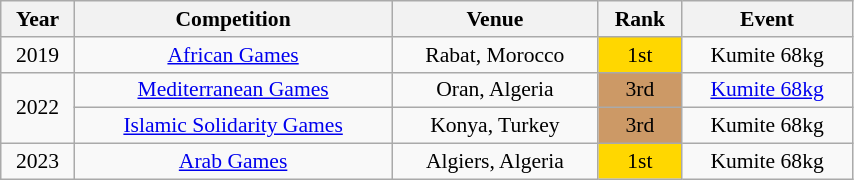<table class="wikitable sortable" width=45% style="font-size:90%; text-align:center;">
<tr>
<th>Year</th>
<th>Competition</th>
<th>Venue</th>
<th>Rank</th>
<th>Event</th>
</tr>
<tr>
<td>2019</td>
<td><a href='#'>African Games</a></td>
<td>Rabat, Morocco</td>
<td bgcolor="gold">1st</td>
<td>Kumite 68kg</td>
</tr>
<tr>
<td rowspan=2>2022</td>
<td><a href='#'>Mediterranean Games</a></td>
<td>Oran, Algeria</td>
<td bgcolor="cc9966">3rd</td>
<td><a href='#'>Kumite 68kg</a></td>
</tr>
<tr>
<td><a href='#'>Islamic Solidarity Games</a></td>
<td>Konya, Turkey</td>
<td bgcolor="cc9966">3rd</td>
<td>Kumite 68kg</td>
</tr>
<tr>
<td>2023</td>
<td><a href='#'>Arab Games</a></td>
<td>Algiers, Algeria</td>
<td bgcolor="gold">1st</td>
<td>Kumite 68kg</td>
</tr>
</table>
